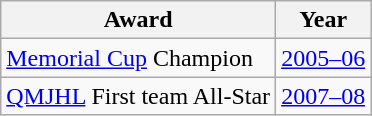<table class="wikitable">
<tr>
<th>Award</th>
<th>Year</th>
</tr>
<tr>
<td><a href='#'>Memorial Cup</a> Champion</td>
<td><a href='#'>2005–06</a></td>
</tr>
<tr>
<td><a href='#'>QMJHL</a> First team All-Star</td>
<td><a href='#'>2007–08</a></td>
</tr>
</table>
